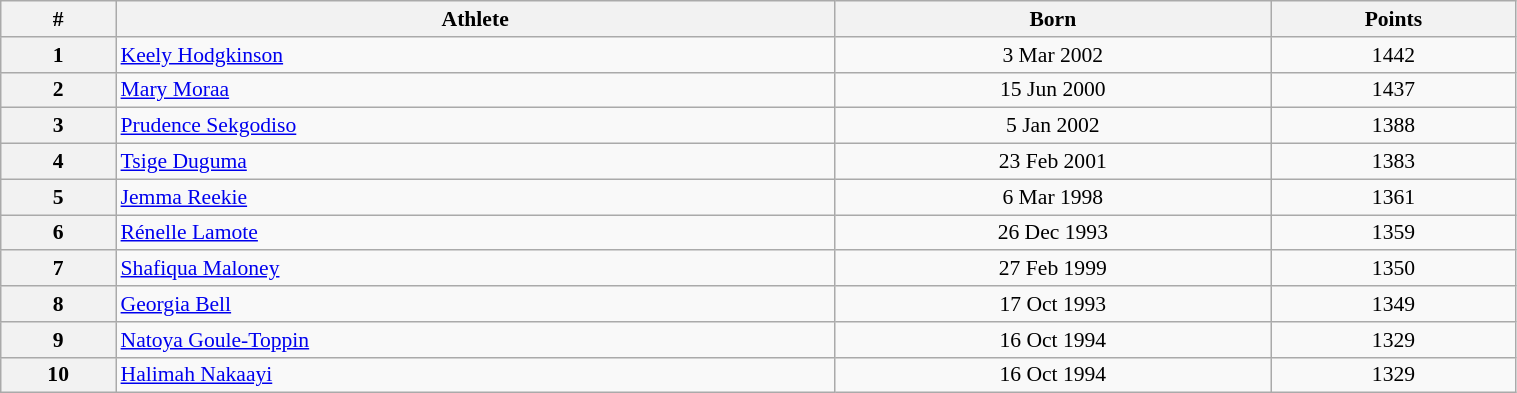<table class="wikitable" width=80% style="font-size:90%; text-align:center;">
<tr>
<th>#</th>
<th>Athlete</th>
<th>Born</th>
<th>Points</th>
</tr>
<tr>
<th>1</th>
<td align=left> <a href='#'>Keely Hodgkinson</a></td>
<td>3 Mar 2002</td>
<td>1442</td>
</tr>
<tr>
<th>2</th>
<td align=left> <a href='#'>Mary Moraa</a></td>
<td>15 Jun 2000</td>
<td>1437</td>
</tr>
<tr>
<th>3</th>
<td align=left> <a href='#'>Prudence Sekgodiso</a></td>
<td>5 Jan 2002</td>
<td>1388</td>
</tr>
<tr>
<th>4</th>
<td align=left> <a href='#'>Tsige Duguma</a></td>
<td>23 Feb 2001</td>
<td>1383</td>
</tr>
<tr>
<th>5</th>
<td align=left> <a href='#'>Jemma Reekie</a></td>
<td>6 Mar 1998</td>
<td>1361</td>
</tr>
<tr>
<th>6</th>
<td align=left> <a href='#'>Rénelle Lamote</a></td>
<td>26 Dec 1993</td>
<td>1359</td>
</tr>
<tr>
<th>7</th>
<td align=left> <a href='#'>Shafiqua Maloney</a></td>
<td>27 Feb 1999</td>
<td>1350</td>
</tr>
<tr>
<th>8</th>
<td align=left> <a href='#'>Georgia Bell</a></td>
<td>17 Oct 1993</td>
<td>1349</td>
</tr>
<tr>
<th>9</th>
<td align=left> <a href='#'>Natoya Goule-Toppin</a></td>
<td>16 Oct 1994</td>
<td>1329</td>
</tr>
<tr>
<th>10</th>
<td align=left> <a href='#'>Halimah Nakaayi</a></td>
<td>16 Oct 1994</td>
<td>1329</td>
</tr>
</table>
